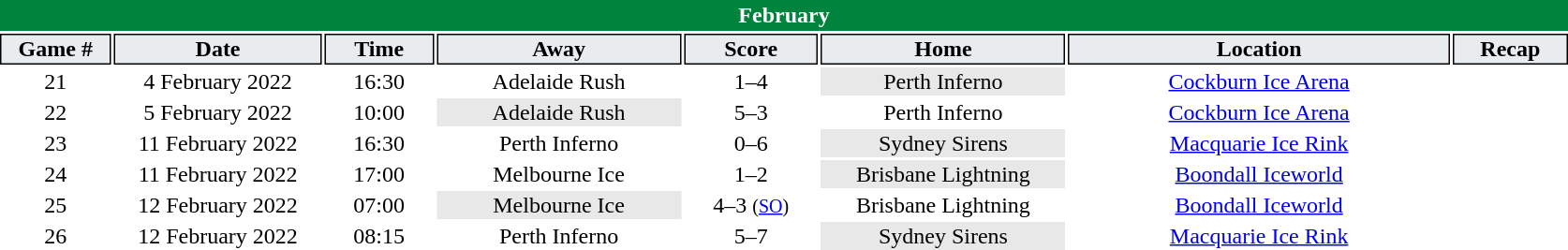<table class="toccolours" style="width:70em;text-align: center">
<tr>
<th colspan="8" style="background:#00843d;color:white;border:#00843d 1px solid">February</th>
</tr>
<tr>
<th style="background:#e9ecef;color:black;border:#000000 1px solid; width: 40px">Game #</th>
<th style="background:#e9ecef;color:black;border:#000000 1px solid; width: 80px">Date</th>
<th style="background:#e9ecef;color:black;border:#000000 1px solid; width: 40px">Time</th>
<th style="background:#e9ecef;color:black;border:#000000 1px solid; width: 95px">Away</th>
<th style="background:#e9ecef;color:black;border:#000000 1px solid; width: 50px">Score</th>
<th style="background:#e9ecef;color:black;border:#000000 1px solid; width: 95px">Home</th>
<th style="background:#e9ecef;color:black;border:#000000 1px solid; width: 150px">Location</th>
<th style="background:#e9ecef;color:black;border:#000000 1px solid; width: 40px">Recap</th>
</tr>
<tr>
<td>21</td>
<td>4 February 2022</td>
<td>16:30</td>
<td>Adelaide Rush</td>
<td>1–4</td>
<td bgcolor="#e8e8e8">Perth Inferno</td>
<td><a href='#'>Cockburn Ice Arena</a></td>
<td></td>
</tr>
<tr>
<td>22</td>
<td>5 February 2022</td>
<td>10:00</td>
<td bgcolor="#e8e8e8">Adelaide Rush</td>
<td>5–3</td>
<td>Perth Inferno</td>
<td><a href='#'>Cockburn Ice Arena</a></td>
<td></td>
</tr>
<tr>
<td>23</td>
<td>11 February 2022</td>
<td>16:30</td>
<td>Perth Inferno</td>
<td>0–6</td>
<td bgcolor="#e8e8e8">Sydney Sirens</td>
<td><a href='#'>Macquarie Ice Rink</a></td>
<td></td>
</tr>
<tr>
<td>24</td>
<td>11 February 2022</td>
<td>17:00</td>
<td>Melbourne Ice</td>
<td>1–2</td>
<td bgcolor="#e8e8e8">Brisbane Lightning</td>
<td><a href='#'>Boondall Iceworld</a></td>
<td></td>
</tr>
<tr>
<td>25</td>
<td>12 February 2022</td>
<td>07:00</td>
<td bgcolor="#e8e8e8">Melbourne Ice</td>
<td>4–3 <small>(<a href='#'>SO</a>)</small></td>
<td>Brisbane Lightning</td>
<td><a href='#'>Boondall Iceworld</a></td>
<td></td>
</tr>
<tr>
<td>26</td>
<td>12 February 2022</td>
<td>08:15</td>
<td>Perth Inferno</td>
<td>5–7</td>
<td bgcolor="#e8e8e8">Sydney Sirens</td>
<td><a href='#'>Macquarie Ice Rink</a></td>
<td></td>
</tr>
<tr>
</tr>
</table>
